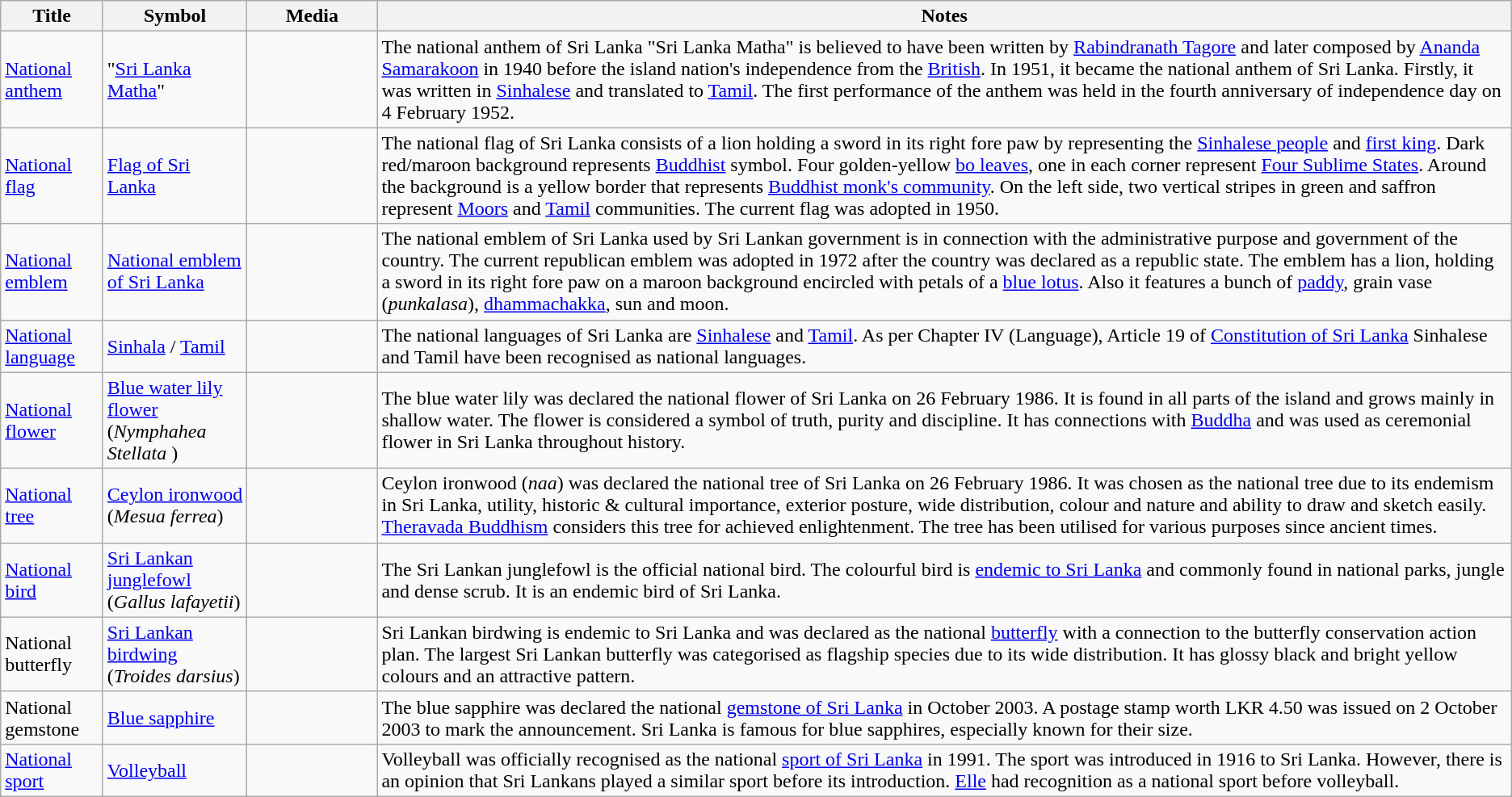<table class="wikitable">
<tr>
<th>Title</th>
<th>Symbol</th>
<th width=100>Media</th>
<th>Notes</th>
</tr>
<tr>
<td><a href='#'>National anthem</a></td>
<td>"<a href='#'>Sri Lanka Matha</a>"</td>
<td align="center"></td>
<td>The national anthem of Sri Lanka "Sri Lanka Matha" is believed to have been written by  <a href='#'>Rabindranath Tagore</a> and later composed by <a href='#'>Ananda Samarakoon</a> in 1940 before the island nation's independence from the <a href='#'>British</a>. In 1951, it became the national anthem of Sri Lanka. Firstly, it was written in <a href='#'>Sinhalese</a> and translated to <a href='#'>Tamil</a>. The first performance of the anthem was held in the fourth anniversary of independence day on 4 February 1952.</td>
</tr>
<tr>
<td><a href='#'>National flag</a></td>
<td><a href='#'>Flag of Sri Lanka</a></td>
<td align="center"></td>
<td>The national flag of Sri Lanka consists of a lion holding a sword in its right fore paw by representing the <a href='#'>Sinhalese people</a> and <a href='#'>first king</a>. Dark red/maroon background represents <a href='#'>Buddhist</a> symbol. Four golden-yellow <a href='#'>bo leaves</a>, one in each corner represent <a href='#'>Four Sublime States</a>. Around the background is a yellow border that represents <a href='#'>Buddhist monk's community</a>. On the left side, two vertical stripes in green and saffron represent <a href='#'>Moors</a> and <a href='#'>Tamil</a> communities. The current flag was adopted in 1950.</td>
</tr>
<tr>
<td><a href='#'>National emblem</a></td>
<td><a href='#'>National emblem of Sri Lanka</a></td>
<td align="center"></td>
<td>The national emblem of Sri Lanka used by Sri Lankan government is in connection with the administrative purpose and government of the country. The current republican emblem was adopted in 1972 after the country was declared as a republic state. The emblem has a lion, holding a sword in its right fore paw on a maroon background encircled with petals of a <a href='#'>blue lotus</a>. Also it features a bunch of <a href='#'>paddy</a>, grain vase (<em>punkalasa</em>), <a href='#'>dhammachakka</a>, sun and moon.</td>
</tr>
<tr>
<td><a href='#'>National language</a></td>
<td><a href='#'>Sinhala</a> / <a href='#'>Tamil</a></td>
<td align="center"> </td>
<td>The national languages of Sri Lanka are <a href='#'>Sinhalese</a> and <a href='#'>Tamil</a>. As per Chapter IV (Language), Article 19 of <a href='#'>Constitution of Sri Lanka</a> Sinhalese and Tamil have been recognised as national languages.</td>
</tr>
<tr>
<td><a href='#'>National flower</a></td>
<td><a href='#'>Blue water lily flower</a><br>(<em>Nymphahea Stellata </em>)</td>
<td align="center"></td>
<td>The blue water lily was declared the national flower of Sri Lanka on 26 February 1986. It is found in all parts of the island and grows mainly in shallow water. The flower is considered a symbol of truth, purity and discipline. It has connections with <a href='#'>Buddha</a> and was used as ceremonial flower in Sri Lanka throughout history.</td>
</tr>
<tr>
<td><a href='#'>National tree</a></td>
<td><a href='#'>Ceylon ironwood</a> <br>(<em>Mesua ferrea</em>)</td>
<td align="center"></td>
<td>Ceylon ironwood (<em>naa</em>) was declared the national tree of Sri Lanka on 26 February 1986. It was chosen as the national tree due to its endemism in Sri Lanka, utility, historic & cultural importance, exterior posture, wide distribution, colour and nature and ability to draw and sketch easily. <a href='#'>Theravada Buddhism</a> considers this tree for achieved enlightenment. The tree has been utilised for various purposes since ancient times.</td>
</tr>
<tr>
<td><a href='#'>National bird</a></td>
<td><a href='#'>Sri Lankan junglefowl</a><br>(<em>Gallus lafayetii</em>)</td>
<td align="center"></td>
<td>The Sri Lankan junglefowl is the official national bird. The colourful bird is <a href='#'>endemic to Sri Lanka</a> and commonly found in national parks, jungle and dense scrub. It is an endemic bird of Sri Lanka.</td>
</tr>
<tr>
<td>National butterfly</td>
<td><a href='#'>Sri Lankan birdwing</a><br>(<em>Troides darsius</em>)</td>
<td align="center"></td>
<td>Sri Lankan birdwing is endemic to Sri Lanka and was declared as the national <a href='#'>butterfly</a> with a connection to the butterfly conservation action plan. The largest Sri Lankan butterfly was categorised as flagship species due to its wide distribution. It has glossy black and bright yellow colours and an attractive pattern.</td>
</tr>
<tr>
<td>National gemstone</td>
<td><a href='#'>Blue sapphire</a></td>
<td align="center"></td>
<td>The blue sapphire was declared the national <a href='#'>gemstone of Sri Lanka</a> in October 2003. A postage stamp worth LKR 4.50 was issued on 2 October 2003 to mark the announcement. Sri Lanka is famous for blue sapphires, especially known for their size.</td>
</tr>
<tr>
<td><a href='#'>National sport</a></td>
<td><a href='#'>Volleyball</a></td>
<td align="center"></td>
<td>Volleyball was officially recognised as the national <a href='#'>sport of Sri Lanka</a> in 1991. The sport was introduced in 1916 to Sri Lanka. However, there is an opinion that Sri Lankans played a similar sport before its introduction. <a href='#'>Elle</a> had recognition as a national sport before volleyball.</td>
</tr>
</table>
